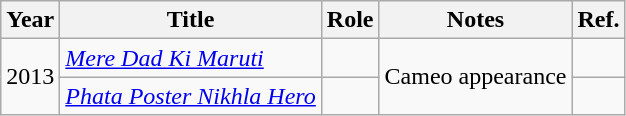<table class="wikitable sortable">
<tr>
<th>Year</th>
<th>Title</th>
<th>Role</th>
<th>Notes</th>
<th>Ref.</th>
</tr>
<tr>
<td rowspan="2">2013</td>
<td><em><a href='#'>Mere Dad Ki Maruti</a></em></td>
<td></td>
<td rowspan="2">Cameo appearance</td>
<td></td>
</tr>
<tr>
<td><em><a href='#'>Phata Poster Nikhla Hero</a></em></td>
<td></td>
<td></td>
</tr>
</table>
